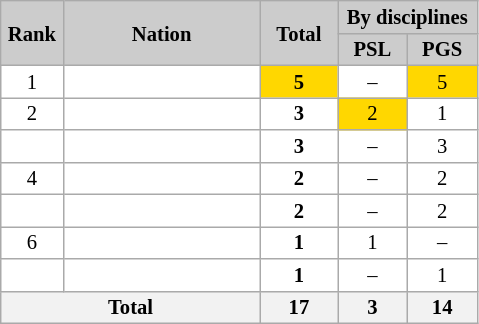<table class="wikitable plainrowheaders" style="background:#fff; font-size:86%; line-height:15px; border:grey solid 1px; border-collapse:collapse">
<tr style="background:#ccc; text-align:center;">
<th style="background-color: #ccc;" width="35" rowspan="2">Rank</th>
<th style="background-color: #ccc;" width="125" rowspan="2">Nation</th>
<th style="background-color: #ccc;" rowspan="2 "width="45">Total</th>
<th style="background-color: #ccc;" colspan="2">By disciplines</th>
</tr>
<tr>
<th style="background-color: #ccc;" width="40">PSL</th>
<th style="background-color: #ccc;" width="40">PGS</th>
</tr>
<tr align=center>
<td>1</td>
<td align=left></td>
<td bgcolor=gold><strong>5</strong></td>
<td>–</td>
<td bgcolor=gold>5</td>
</tr>
<tr align=center>
<td>2</td>
<td align=left></td>
<td><strong>3</strong></td>
<td bgcolor=gold>2</td>
<td>1</td>
</tr>
<tr align=center>
<td></td>
<td align=left></td>
<td><strong>3</strong></td>
<td>–</td>
<td>3</td>
</tr>
<tr align=center>
<td>4</td>
<td align=left></td>
<td><strong>2</strong></td>
<td>–</td>
<td>2</td>
</tr>
<tr align=center>
<td></td>
<td align=left></td>
<td><strong>2</strong></td>
<td>–</td>
<td>2</td>
</tr>
<tr align=center>
<td>6</td>
<td align=left></td>
<td><strong>1</strong></td>
<td>1</td>
<td>–</td>
</tr>
<tr align=center>
<td></td>
<td align=left></td>
<td><strong>1</strong></td>
<td>–</td>
<td>1</td>
</tr>
<tr>
<th colspan=2>Total</th>
<th>17</th>
<th>3</th>
<th>14</th>
</tr>
</table>
